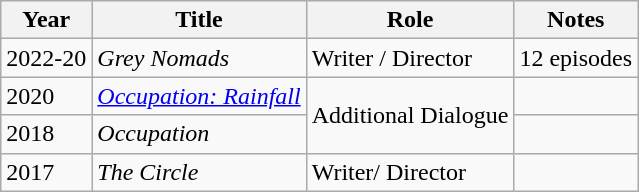<table class="wikitable">
<tr>
<th>Year</th>
<th>Title</th>
<th>Role</th>
<th>Notes</th>
</tr>
<tr>
<td>2022-20</td>
<td><em>Grey Nomads</em></td>
<td>Writer / Director</td>
<td>12 episodes</td>
</tr>
<tr>
<td>2020</td>
<td><em><a href='#'>Occupation: Rainfall</a></em></td>
<td rowspan="2">Additional Dialogue</td>
<td></td>
</tr>
<tr>
<td>2018</td>
<td><em>Occupation</em></td>
<td></td>
</tr>
<tr>
<td>2017</td>
<td><em>The Circle</em></td>
<td>Writer/ Director</td>
<td></td>
</tr>
</table>
